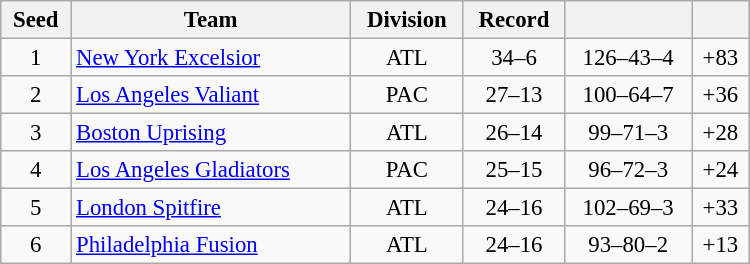<table class="wikitable"  style="font-size:95%; text-align:center; width:500px; ">
<tr>
<th>Seed</th>
<th>Team</th>
<th>Division</th>
<th>Record</th>
<th></th>
<th></th>
</tr>
<tr>
<td>1</td>
<td align=left><a href='#'>New York Excelsior</a></td>
<td>ATL</td>
<td>34–6</td>
<td>126–43–4</td>
<td>+83</td>
</tr>
<tr>
<td>2</td>
<td align=left><a href='#'>Los Angeles Valiant</a></td>
<td>PAC</td>
<td>27–13</td>
<td>100–64–7</td>
<td>+36</td>
</tr>
<tr>
<td>3</td>
<td align=left><a href='#'>Boston Uprising</a></td>
<td>ATL</td>
<td>26–14</td>
<td>99–71–3</td>
<td>+28</td>
</tr>
<tr>
<td>4</td>
<td align=left><a href='#'>Los Angeles Gladiators</a></td>
<td>PAC</td>
<td>25–15</td>
<td>96–72–3</td>
<td>+24</td>
</tr>
<tr>
<td>5</td>
<td align=left><a href='#'>London Spitfire</a></td>
<td>ATL</td>
<td>24–16</td>
<td>102–69–3</td>
<td>+33</td>
</tr>
<tr>
<td>6</td>
<td align=left><a href='#'>Philadelphia Fusion</a></td>
<td>ATL</td>
<td>24–16</td>
<td>93–80–2</td>
<td>+13</td>
</tr>
</table>
